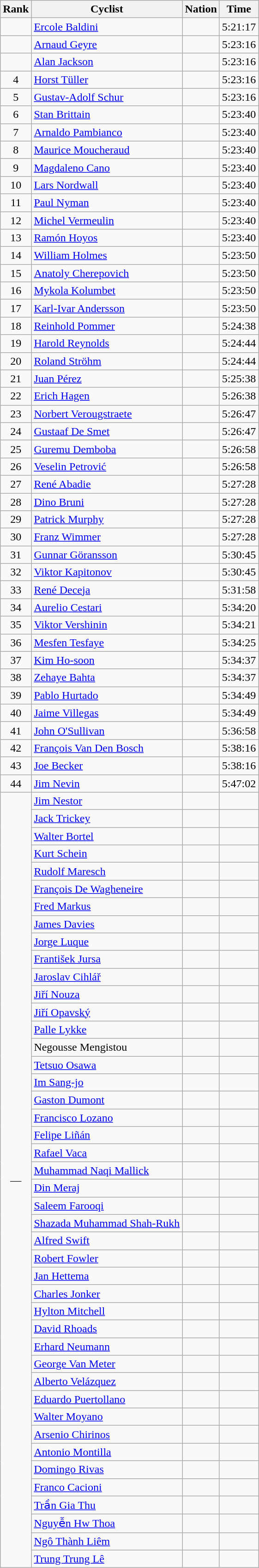<table class="wikitable sortable" style="text-align:center">
<tr>
<th>Rank</th>
<th>Cyclist</th>
<th>Nation</th>
<th>Time</th>
</tr>
<tr>
<td></td>
<td align=left><a href='#'>Ercole Baldini</a></td>
<td align=left></td>
<td>5:21:17</td>
</tr>
<tr>
<td></td>
<td align=left><a href='#'>Arnaud Geyre</a></td>
<td align=left></td>
<td>5:23:16</td>
</tr>
<tr>
<td></td>
<td align=left><a href='#'>Alan Jackson</a></td>
<td align=left></td>
<td>5:23:16</td>
</tr>
<tr>
<td>4</td>
<td align=left><a href='#'>Horst Tüller</a></td>
<td align=left></td>
<td>5:23:16</td>
</tr>
<tr>
<td>5</td>
<td align=left><a href='#'>Gustav-Adolf Schur</a></td>
<td align=left></td>
<td>5:23:16</td>
</tr>
<tr>
<td>6</td>
<td align=left><a href='#'>Stan Brittain</a></td>
<td align=left></td>
<td>5:23:40</td>
</tr>
<tr>
<td>7</td>
<td align=left><a href='#'>Arnaldo Pambianco</a></td>
<td align=left></td>
<td>5:23:40</td>
</tr>
<tr>
<td>8</td>
<td align=left><a href='#'>Maurice Moucheraud</a></td>
<td align=left></td>
<td>5:23:40</td>
</tr>
<tr>
<td>9</td>
<td align=left><a href='#'>Magdaleno Cano</a></td>
<td align=left></td>
<td>5:23:40</td>
</tr>
<tr>
<td>10</td>
<td align=left><a href='#'>Lars Nordwall</a></td>
<td align=left></td>
<td>5:23:40</td>
</tr>
<tr>
<td>11</td>
<td align=left><a href='#'>Paul Nyman</a></td>
<td align=left></td>
<td>5:23:40</td>
</tr>
<tr>
<td>12</td>
<td align=left><a href='#'>Michel Vermeulin</a></td>
<td align=left></td>
<td>5:23:40</td>
</tr>
<tr>
<td>13</td>
<td align=left><a href='#'>Ramón Hoyos</a></td>
<td align=left></td>
<td>5:23:40</td>
</tr>
<tr>
<td>14</td>
<td align=left><a href='#'>William Holmes</a></td>
<td align=left></td>
<td>5:23:50</td>
</tr>
<tr>
<td>15</td>
<td align=left><a href='#'>Anatoly Cherepovich</a></td>
<td align=left></td>
<td>5:23:50</td>
</tr>
<tr>
<td>16</td>
<td align=left><a href='#'>Mykola Kolumbet</a></td>
<td align=left></td>
<td>5:23:50</td>
</tr>
<tr>
<td>17</td>
<td align=left><a href='#'>Karl-Ivar Andersson</a></td>
<td align=left></td>
<td>5:23:50</td>
</tr>
<tr>
<td>18</td>
<td align=left><a href='#'>Reinhold Pommer</a></td>
<td align=left></td>
<td>5:24:38</td>
</tr>
<tr>
<td>19</td>
<td align=left><a href='#'>Harold Reynolds</a></td>
<td align=left></td>
<td>5:24:44</td>
</tr>
<tr>
<td>20</td>
<td align=left><a href='#'>Roland Ströhm</a></td>
<td align=left></td>
<td>5:24:44</td>
</tr>
<tr>
<td>21</td>
<td align=left><a href='#'>Juan Pérez</a></td>
<td align=left></td>
<td>5:25:38</td>
</tr>
<tr>
<td>22</td>
<td align=left><a href='#'>Erich Hagen</a></td>
<td align=left></td>
<td>5:26:38</td>
</tr>
<tr>
<td>23</td>
<td align=left><a href='#'>Norbert Verougstraete</a></td>
<td align=left></td>
<td>5:26:47</td>
</tr>
<tr>
<td>24</td>
<td align=left><a href='#'>Gustaaf De Smet</a></td>
<td align=left></td>
<td>5:26:47</td>
</tr>
<tr>
<td>25</td>
<td align=left><a href='#'>Guremu Demboba</a></td>
<td align=left></td>
<td>5:26:58</td>
</tr>
<tr>
<td>26</td>
<td align=left><a href='#'>Veselin Petrović</a></td>
<td align=left></td>
<td>5:26:58</td>
</tr>
<tr>
<td>27</td>
<td align=left><a href='#'>René Abadie</a></td>
<td align=left></td>
<td>5:27:28</td>
</tr>
<tr>
<td>28</td>
<td align=left><a href='#'>Dino Bruni</a></td>
<td align=left></td>
<td>5:27:28</td>
</tr>
<tr>
<td>29</td>
<td align=left><a href='#'>Patrick Murphy</a></td>
<td align=left></td>
<td>5:27:28</td>
</tr>
<tr>
<td>30</td>
<td align=left><a href='#'>Franz Wimmer</a></td>
<td align=left></td>
<td>5:27:28</td>
</tr>
<tr>
<td>31</td>
<td align=left><a href='#'>Gunnar Göransson</a></td>
<td align=left></td>
<td>5:30:45</td>
</tr>
<tr>
<td>32</td>
<td align=left><a href='#'>Viktor Kapitonov</a></td>
<td align=left></td>
<td>5:30:45</td>
</tr>
<tr>
<td>33</td>
<td align=left><a href='#'>René Deceja</a></td>
<td align=left></td>
<td>5:31:58</td>
</tr>
<tr>
<td>34</td>
<td align=left><a href='#'>Aurelio Cestari</a></td>
<td align=left></td>
<td>5:34:20</td>
</tr>
<tr>
<td>35</td>
<td align=left><a href='#'>Viktor Vershinin</a></td>
<td align=left></td>
<td>5:34:21</td>
</tr>
<tr>
<td>36</td>
<td align=left><a href='#'>Mesfen Tesfaye</a></td>
<td align=left></td>
<td>5:34:25</td>
</tr>
<tr>
<td>37</td>
<td align=left><a href='#'>Kim Ho-soon</a></td>
<td align=left></td>
<td>5:34:37</td>
</tr>
<tr>
<td>38</td>
<td align=left><a href='#'>Zehaye Bahta</a></td>
<td align=left></td>
<td>5:34:37</td>
</tr>
<tr>
<td>39</td>
<td align=left><a href='#'>Pablo Hurtado</a></td>
<td align=left></td>
<td>5:34:49</td>
</tr>
<tr>
<td>40</td>
<td align=left><a href='#'>Jaime Villegas</a></td>
<td align=left></td>
<td>5:34:49</td>
</tr>
<tr>
<td>41</td>
<td align=left><a href='#'>John O'Sullivan</a></td>
<td align=left></td>
<td>5:36:58</td>
</tr>
<tr>
<td>42</td>
<td align=left><a href='#'>François Van Den Bosch</a></td>
<td align=left></td>
<td>5:38:16</td>
</tr>
<tr>
<td>43</td>
<td align=left><a href='#'>Joe Becker</a></td>
<td align=left></td>
<td>5:38:16</td>
</tr>
<tr>
<td>44</td>
<td align=left><a href='#'>Jim Nevin</a></td>
<td align=left></td>
<td>5:47:02</td>
</tr>
<tr>
<td rowspan=44 data-sort-value=45>—</td>
<td align=left><a href='#'>Jim Nestor</a></td>
<td align=left></td>
<td data-sort-value=9:99:99.9></td>
</tr>
<tr>
<td align=left><a href='#'>Jack Trickey</a></td>
<td align=left></td>
<td data-sort-value=9:99:99.9></td>
</tr>
<tr>
<td align=left><a href='#'>Walter Bortel</a></td>
<td align=left></td>
<td data-sort-value=9:99:99.9></td>
</tr>
<tr>
<td align=left><a href='#'>Kurt Schein</a></td>
<td align=left></td>
<td data-sort-value=9:99:99.9></td>
</tr>
<tr>
<td align=left><a href='#'>Rudolf Maresch</a></td>
<td align=left></td>
<td data-sort-value=9:99:99.9></td>
</tr>
<tr>
<td align=left><a href='#'>François De Wagheneire</a></td>
<td align=left></td>
<td data-sort-value=9:99:99.9></td>
</tr>
<tr>
<td align=left><a href='#'>Fred Markus</a></td>
<td align=left></td>
<td data-sort-value=9:99:99.9></td>
</tr>
<tr>
<td align=left><a href='#'>James Davies</a></td>
<td align=left></td>
<td data-sort-value=9:99:99.9></td>
</tr>
<tr>
<td align=left><a href='#'>Jorge Luque</a></td>
<td align=left></td>
<td data-sort-value=9:99:99.9></td>
</tr>
<tr>
<td align=left><a href='#'>František Jursa</a></td>
<td align=left></td>
<td data-sort-value=9:99:99.9></td>
</tr>
<tr>
<td align=left><a href='#'>Jaroslav Cihlář</a></td>
<td align=left></td>
<td data-sort-value=9:99:99.9></td>
</tr>
<tr>
<td align=left><a href='#'>Jiří Nouza</a></td>
<td align=left></td>
<td data-sort-value=9:99:99.9></td>
</tr>
<tr>
<td align=left><a href='#'>Jiří Opavský</a></td>
<td align=left></td>
<td data-sort-value=9:99:99.9></td>
</tr>
<tr>
<td align=left><a href='#'>Palle Lykke</a></td>
<td align=left></td>
<td data-sort-value=9:99:99.9></td>
</tr>
<tr>
<td align=left>Negousse Mengistou</td>
<td align=left></td>
<td data-sort-value=9:99:99.9></td>
</tr>
<tr>
<td align=left><a href='#'>Tetsuo Osawa</a></td>
<td align=left></td>
<td data-sort-value=9:99:99.9></td>
</tr>
<tr>
<td align=left><a href='#'>Im Sang-jo</a></td>
<td align=left></td>
<td data-sort-value=9:99:99.9></td>
</tr>
<tr>
<td align=left><a href='#'>Gaston Dumont</a></td>
<td align=left></td>
<td data-sort-value=9:99:99.9></td>
</tr>
<tr>
<td align=left><a href='#'>Francisco Lozano</a></td>
<td align=left></td>
<td data-sort-value=9:99:99.9></td>
</tr>
<tr>
<td align=left><a href='#'>Felipe Liñán</a></td>
<td align=left></td>
<td data-sort-value=9:99:99.9></td>
</tr>
<tr>
<td align=left><a href='#'>Rafael Vaca</a></td>
<td align=left></td>
<td data-sort-value=9:99:99.9></td>
</tr>
<tr>
<td align=left><a href='#'>Muhammad Naqi Mallick</a></td>
<td align=left></td>
<td data-sort-value=9:99:99.9></td>
</tr>
<tr>
<td align=left><a href='#'>Din Meraj</a></td>
<td align=left></td>
<td data-sort-value=9:99:99.9></td>
</tr>
<tr>
<td align=left><a href='#'>Saleem Farooqi</a></td>
<td align=left></td>
<td data-sort-value=9:99:99.9></td>
</tr>
<tr>
<td align=left><a href='#'>Shazada Muhammad Shah-Rukh</a></td>
<td align=left></td>
<td data-sort-value=9:99:99.9></td>
</tr>
<tr>
<td align=left><a href='#'>Alfred Swift</a></td>
<td align=left></td>
<td data-sort-value=9:99:99.9></td>
</tr>
<tr>
<td align=left><a href='#'>Robert Fowler</a></td>
<td align=left></td>
<td data-sort-value=9:99:99.9></td>
</tr>
<tr>
<td align=left><a href='#'>Jan Hettema</a></td>
<td align=left></td>
<td data-sort-value=9:99:99.9></td>
</tr>
<tr>
<td align=left><a href='#'>Charles Jonker</a></td>
<td align=left></td>
<td data-sort-value=9:99:99.9></td>
</tr>
<tr>
<td align=left><a href='#'>Hylton Mitchell</a></td>
<td align=left></td>
<td data-sort-value=9:99:99.9></td>
</tr>
<tr>
<td align=left><a href='#'>David Rhoads</a></td>
<td align=left></td>
<td data-sort-value=9:99:99.9></td>
</tr>
<tr>
<td align=left><a href='#'>Erhard Neumann</a></td>
<td align=left></td>
<td data-sort-value=9:99:99.9></td>
</tr>
<tr>
<td align=left><a href='#'>George Van Meter</a></td>
<td align=left></td>
<td data-sort-value=9:99:99.9></td>
</tr>
<tr>
<td align=left><a href='#'>Alberto Velázquez</a></td>
<td align=left></td>
<td data-sort-value=9:99:99.9></td>
</tr>
<tr>
<td align=left><a href='#'>Eduardo Puertollano</a></td>
<td align=left></td>
<td data-sort-value=9:99:99.9></td>
</tr>
<tr>
<td align=left><a href='#'>Walter Moyano</a></td>
<td align=left></td>
<td data-sort-value=9:99:99.9></td>
</tr>
<tr>
<td align=left><a href='#'>Arsenio Chirinos</a></td>
<td align=left></td>
<td data-sort-value=9:99:99.9></td>
</tr>
<tr>
<td align=left><a href='#'>Antonio Montilla</a></td>
<td align=left></td>
<td data-sort-value=9:99:99.9></td>
</tr>
<tr>
<td align=left><a href='#'>Domingo Rivas</a></td>
<td align=left></td>
<td data-sort-value=9:99:99.9></td>
</tr>
<tr>
<td align=left><a href='#'>Franco Cacioni</a></td>
<td align=left></td>
<td data-sort-value=9:99:99.9></td>
</tr>
<tr>
<td align=left><a href='#'>Trần Gia Thu</a></td>
<td align=left></td>
<td data-sort-value=9:99:99.9></td>
</tr>
<tr>
<td align=left><a href='#'>Nguyễn Hw Thoa</a></td>
<td align=left></td>
<td data-sort-value=9:99:99.9></td>
</tr>
<tr>
<td align=left><a href='#'>Ngô Thành Liêm</a></td>
<td align=left></td>
<td data-sort-value=9:99:99.9></td>
</tr>
<tr>
<td align=left><a href='#'>Trung Trung Lê</a></td>
<td align=left></td>
<td data-sort-value=9:99:99.9></td>
</tr>
</table>
